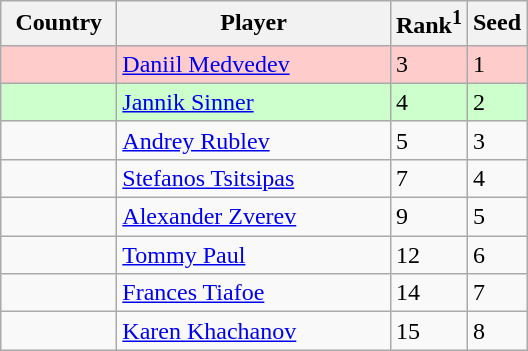<table class="wikitable">
<tr>
<th width="70">Country</th>
<th width="175">Player</th>
<th>Rank<sup>1</sup></th>
<th>Seed</th>
</tr>
<tr bgcolor=#fcc>
<td></td>
<td><a href='#'>Daniil Medvedev</a></td>
<td>3</td>
<td>1</td>
</tr>
<tr bgcolor=#cfc>
<td></td>
<td><a href='#'>Jannik Sinner</a></td>
<td>4</td>
<td>2</td>
</tr>
<tr>
<td></td>
<td><a href='#'>Andrey Rublev</a></td>
<td>5</td>
<td>3</td>
</tr>
<tr>
<td></td>
<td><a href='#'>Stefanos Tsitsipas</a></td>
<td>7</td>
<td>4</td>
</tr>
<tr>
<td></td>
<td><a href='#'>Alexander Zverev</a></td>
<td>9</td>
<td>5</td>
</tr>
<tr>
<td></td>
<td><a href='#'>Tommy Paul</a></td>
<td>12</td>
<td>6</td>
</tr>
<tr>
<td></td>
<td><a href='#'>Frances Tiafoe</a></td>
<td>14</td>
<td>7</td>
</tr>
<tr>
<td></td>
<td><a href='#'>Karen Khachanov</a></td>
<td>15</td>
<td>8</td>
</tr>
</table>
